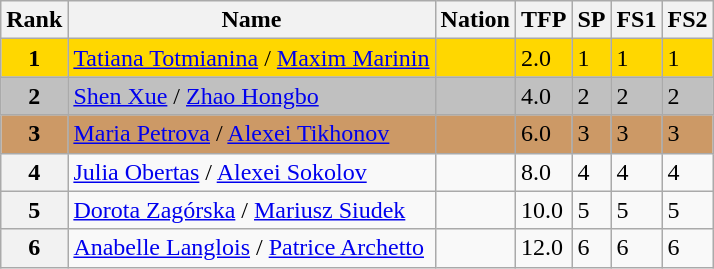<table class="wikitable">
<tr>
<th>Rank</th>
<th>Name</th>
<th>Nation</th>
<th>TFP</th>
<th>SP</th>
<th>FS1</th>
<th>FS2</th>
</tr>
<tr bgcolor="gold">
<td align="center"><strong>1</strong></td>
<td><a href='#'>Tatiana Totmianina</a> / <a href='#'>Maxim Marinin</a></td>
<td></td>
<td>2.0</td>
<td>1</td>
<td>1</td>
<td>1</td>
</tr>
<tr bgcolor="silver">
<td align="center"><strong>2</strong></td>
<td><a href='#'>Shen Xue</a> / <a href='#'>Zhao Hongbo</a></td>
<td></td>
<td>4.0</td>
<td>2</td>
<td>2</td>
<td>2</td>
</tr>
<tr bgcolor="cc9966">
<td align="center"><strong>3</strong></td>
<td><a href='#'>Maria Petrova</a> / <a href='#'>Alexei Tikhonov</a></td>
<td></td>
<td>6.0</td>
<td>3</td>
<td>3</td>
<td>3</td>
</tr>
<tr>
<th>4</th>
<td><a href='#'>Julia Obertas</a> / <a href='#'>Alexei Sokolov</a></td>
<td></td>
<td>8.0</td>
<td>4</td>
<td>4</td>
<td>4</td>
</tr>
<tr>
<th>5</th>
<td><a href='#'>Dorota Zagórska</a> / <a href='#'>Mariusz Siudek</a></td>
<td></td>
<td>10.0</td>
<td>5</td>
<td>5</td>
<td>5</td>
</tr>
<tr>
<th>6</th>
<td><a href='#'>Anabelle Langlois</a> / <a href='#'>Patrice Archetto</a></td>
<td></td>
<td>12.0</td>
<td>6</td>
<td>6</td>
<td>6</td>
</tr>
</table>
